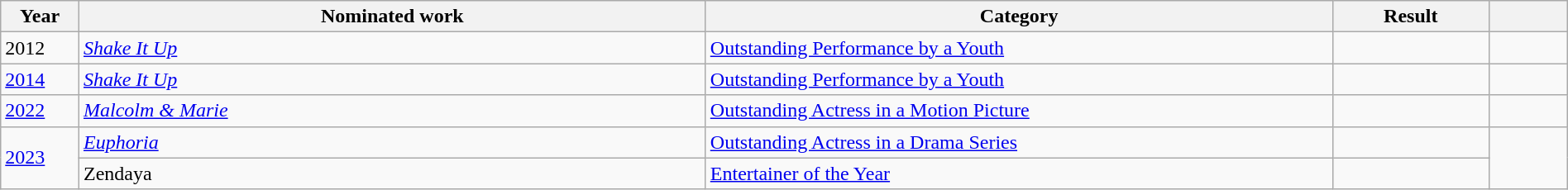<table class="wikitable plainrowheaders" style="width:100%;">
<tr>
<th scope="col" style="width:5%;">Year</th>
<th scope="col" style="width:40%;">Nominated work</th>
<th scope="col" style="width:40%;">Category</th>
<th scope="col" style="width:10%;">Result</th>
<th scope="col" style="width:5%;"></th>
</tr>
<tr>
<td>2012</td>
<td><em><a href='#'>Shake It Up</a></em></td>
<td><a href='#'>Outstanding Performance by a Youth</a></td>
<td></td>
<td style="text-align:center;"></td>
</tr>
<tr>
<td><a href='#'>2014</a></td>
<td><em><a href='#'>Shake It Up</a></em></td>
<td><a href='#'>Outstanding Performance by a Youth</a></td>
<td></td>
<td style="text-align:center;"></td>
</tr>
<tr>
<td><a href='#'>2022</a></td>
<td><em><a href='#'>Malcolm & Marie</a></em></td>
<td><a href='#'>Outstanding Actress in a Motion Picture</a></td>
<td></td>
<td style="text-align:center;"></td>
</tr>
<tr>
<td rowspan="2"><a href='#'>2023</a></td>
<td><em><a href='#'>Euphoria</a></em></td>
<td><a href='#'>Outstanding Actress in a Drama Series</a></td>
<td></td>
<td style="text-align:center;" rowspan="2"></td>
</tr>
<tr>
<td>Zendaya</td>
<td><a href='#'>Entertainer of the Year</a></td>
<td></td>
</tr>
</table>
